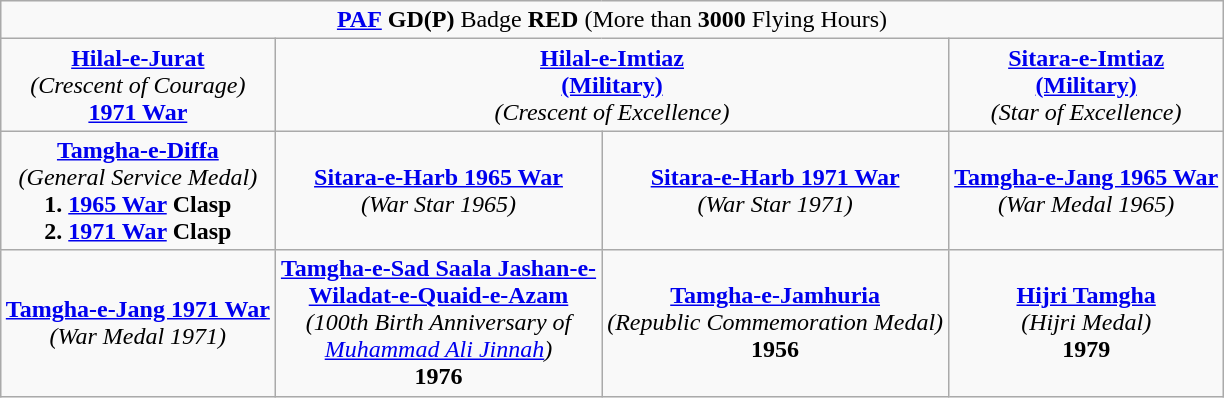<table class="wikitable" style="margin:1em auto; text-align:center;">
<tr>
<td colspan="4"><a href='#'><strong>PAF</strong></a> <strong>GD(P)</strong> Badge <strong>RED</strong> (More than <strong>3000</strong> Flying Hours)</td>
</tr>
<tr>
<td><strong><a href='#'>Hilal-e-Jurat</a></strong><br><em>(Crescent of Courage)</em><br><strong><a href='#'>1971 War</a></strong></td>
<td colspan="2"><a href='#'><strong>Hilal-e-Imtiaz</strong></a><br><strong><a href='#'>(Military)</a></strong><br><em>(Crescent of Excellence)</em></td>
<td><strong><a href='#'>Sitara-e-Imtiaz</a></strong><br><strong><a href='#'>(Military)</a></strong><br><em>(Star of Excellence)</em></td>
</tr>
<tr>
<td><strong><a href='#'>Tamgha-e-Diffa</a></strong><br><em>(General Service Medal)</em><br><strong>1. <a href='#'>1965 War</a> Clasp</strong><br><strong>2. <a href='#'>1971 War</a> Clasp</strong></td>
<td><strong><a href='#'>Sitara-e-Harb 1965 War</a></strong><br><em>(War Star 1965)</em></td>
<td><strong><a href='#'>Sitara-e-Harb 1971 War</a></strong><br><em>(War Star 1971)</em></td>
<td><strong><a href='#'>Tamgha-e-Jang 1965 War</a></strong><br><em>(War Medal 1965)</em></td>
</tr>
<tr>
<td><strong><a href='#'>Tamgha-e-Jang 1971 War</a></strong><br><em>(War Medal 1971)</em></td>
<td><strong><a href='#'>Tamgha-e-Sad Saala Jashan-e-</a></strong><br><strong><a href='#'>Wiladat-e-Quaid-e-Azam</a></strong><br><em>(100th Birth Anniversary of</em><br><em><a href='#'>Muhammad Ali Jinnah</a>)</em><br><strong>1976</strong></td>
<td><strong><a href='#'>Tamgha-e-Jamhuria</a></strong><br><em>(Republic Commemoration Medal)</em><br><strong>1956</strong></td>
<td><strong><a href='#'>Hijri Tamgha</a></strong><br><em>(Hijri Medal)</em><br><strong>1979</strong></td>
</tr>
</table>
